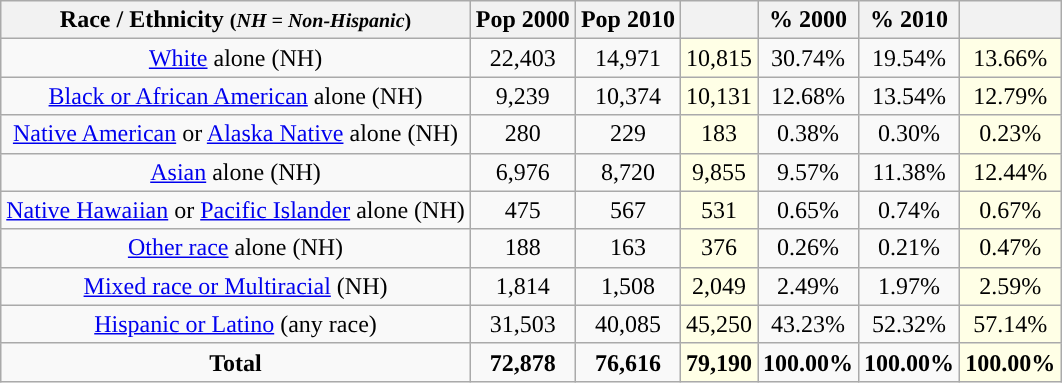<table class="wikitable" style="text-align:center;">
<tr>
<th>Race / Ethnicity <small>(<em>NH = Non-Hispanic</em>)</small></th>
<th>Pop 2000</th>
<th>Pop 2010</th>
<th></th>
<th>% 2000</th>
<th>% 2010</th>
<th></th>
</tr>
<tr>
<td><a href='#'>White</a> alone (NH)</td>
<td>22,403</td>
<td>14,971</td>
<td style='background: #ffffe6;'>10,815</td>
<td>30.74%</td>
<td>19.54%</td>
<td style='background: #ffffe6;'>13.66%</td>
</tr>
<tr>
<td><a href='#'>Black or African American</a> alone (NH)</td>
<td>9,239</td>
<td>10,374</td>
<td style='background: #ffffe6;'>10,131</td>
<td>12.68%</td>
<td>13.54%</td>
<td style='background: #ffffe6;'>12.79%</td>
</tr>
<tr>
<td><a href='#'>Native American</a> or <a href='#'>Alaska Native</a> alone (NH)</td>
<td>280</td>
<td>229</td>
<td style='background: #ffffe6;'>183</td>
<td>0.38%</td>
<td>0.30%</td>
<td style='background: #ffffe6;'>0.23%</td>
</tr>
<tr>
<td><a href='#'>Asian</a> alone (NH)</td>
<td>6,976</td>
<td>8,720</td>
<td style='background: #ffffe6;'>9,855</td>
<td>9.57%</td>
<td>11.38%</td>
<td style='background: #ffffe6;'>12.44%</td>
</tr>
<tr>
<td><a href='#'>Native Hawaiian</a> or <a href='#'>Pacific Islander</a> alone (NH)</td>
<td>475</td>
<td>567</td>
<td style='background: #ffffe6;'>531</td>
<td>0.65%</td>
<td>0.74%</td>
<td style='background: #ffffe6;'>0.67%</td>
</tr>
<tr>
<td><a href='#'>Other race</a> alone (NH)</td>
<td>188</td>
<td>163</td>
<td style='background: #ffffe6;'>376</td>
<td>0.26%</td>
<td>0.21%</td>
<td style='background: #ffffe6;'>0.47%</td>
</tr>
<tr>
<td><a href='#'>Mixed race or Multiracial</a> (NH)</td>
<td>1,814</td>
<td>1,508</td>
<td style='background: #ffffe6;'>2,049</td>
<td>2.49%</td>
<td>1.97%</td>
<td style='background: #ffffe6;'>2.59%</td>
</tr>
<tr>
<td><a href='#'>Hispanic or Latino</a> (any race)</td>
<td>31,503</td>
<td>40,085</td>
<td style='background: #ffffe6;'>45,250</td>
<td>43.23%</td>
<td>52.32%</td>
<td style='background: #ffffe6;'>57.14%</td>
</tr>
<tr>
<td><strong>Total</strong></td>
<td><strong>72,878</strong></td>
<td><strong>76,616</strong></td>
<td style='background: #ffffe6;'><strong>79,190</strong></td>
<td><strong>100.00%</strong></td>
<td><strong>100.00%</strong></td>
<td style='background: #ffffe6;'><strong>100.00%</strong></td>
</tr>
</table>
